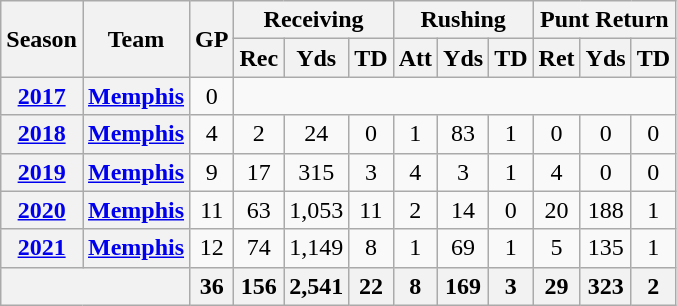<table class="wikitable" style="text-align:center;">
<tr>
<th rowspan="2">Season</th>
<th rowspan="2">Team</th>
<th rowspan="2">GP</th>
<th colspan="3">Receiving</th>
<th colspan="3">Rushing</th>
<th colspan="3">Punt Return</th>
</tr>
<tr>
<th>Rec</th>
<th>Yds</th>
<th>TD</th>
<th>Att</th>
<th>Yds</th>
<th>TD</th>
<th>Ret</th>
<th>Yds</th>
<th>TD</th>
</tr>
<tr>
<th><a href='#'>2017</a></th>
<th><a href='#'>Memphis</a></th>
<td>0</td>
<td colspan="9"></td>
</tr>
<tr>
<th><a href='#'>2018</a></th>
<th><a href='#'>Memphis</a></th>
<td>4</td>
<td>2</td>
<td>24</td>
<td>0</td>
<td>1</td>
<td>83</td>
<td>1</td>
<td>0</td>
<td>0</td>
<td>0</td>
</tr>
<tr>
<th><a href='#'>2019</a></th>
<th><a href='#'>Memphis</a></th>
<td>9</td>
<td>17</td>
<td>315</td>
<td>3</td>
<td>4</td>
<td>3</td>
<td>1</td>
<td>4</td>
<td>0</td>
<td>0</td>
</tr>
<tr>
<th><a href='#'>2020</a></th>
<th><a href='#'>Memphis</a></th>
<td>11</td>
<td>63</td>
<td>1,053</td>
<td>11</td>
<td>2</td>
<td>14</td>
<td>0</td>
<td>20</td>
<td>188</td>
<td>1</td>
</tr>
<tr>
<th><a href='#'>2021</a></th>
<th><a href='#'>Memphis</a></th>
<td>12</td>
<td>74</td>
<td>1,149</td>
<td>8</td>
<td>1</td>
<td>69</td>
<td>1</td>
<td>5</td>
<td>135</td>
<td>1</td>
</tr>
<tr>
<th colspan="2"></th>
<th>36</th>
<th>156</th>
<th>2,541</th>
<th>22</th>
<th>8</th>
<th>169</th>
<th>3</th>
<th>29</th>
<th>323</th>
<th>2</th>
</tr>
</table>
